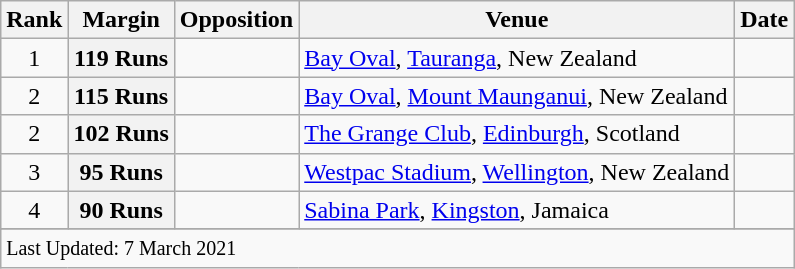<table class="wikitable plainrowheaders sortable">
<tr>
<th scope=col>Rank</th>
<th scope=col>Margin</th>
<th scope=col>Opposition</th>
<th scope=col>Venue</th>
<th scope=col>Date</th>
</tr>
<tr>
<td align=center>1</td>
<th scope=row style=text-align:center;>119 Runs</th>
<td></td>
<td><a href='#'>Bay Oval</a>, <a href='#'>Tauranga</a>, New Zealand</td>
<td></td>
</tr>
<tr>
<td align=center>2</td>
<th scope=row style=text-align:center;>115 Runs</th>
<td></td>
<td><a href='#'>Bay Oval</a>, <a href='#'>Mount Maunganui</a>, New Zealand</td>
<td></td>
</tr>
<tr>
<td align=center>2</td>
<th scope=row style=text-align:center;>102 Runs</th>
<td></td>
<td><a href='#'>The Grange Club</a>, <a href='#'>Edinburgh</a>, Scotland</td>
<td></td>
</tr>
<tr>
<td align=center>3</td>
<th scope=row style=text-align:center;>95 Runs</th>
<td></td>
<td><a href='#'>Westpac Stadium</a>, <a href='#'>Wellington</a>, New Zealand</td>
<td></td>
</tr>
<tr>
<td align=center>4</td>
<th scope=row style=text-align:center;>90 Runs</th>
<td></td>
<td><a href='#'>Sabina Park</a>, <a href='#'>Kingston</a>, Jamaica</td>
<td></td>
</tr>
<tr>
</tr>
<tr class=sortbottom>
<td colspan=6><small>Last Updated: 7 March 2021</small></td>
</tr>
</table>
